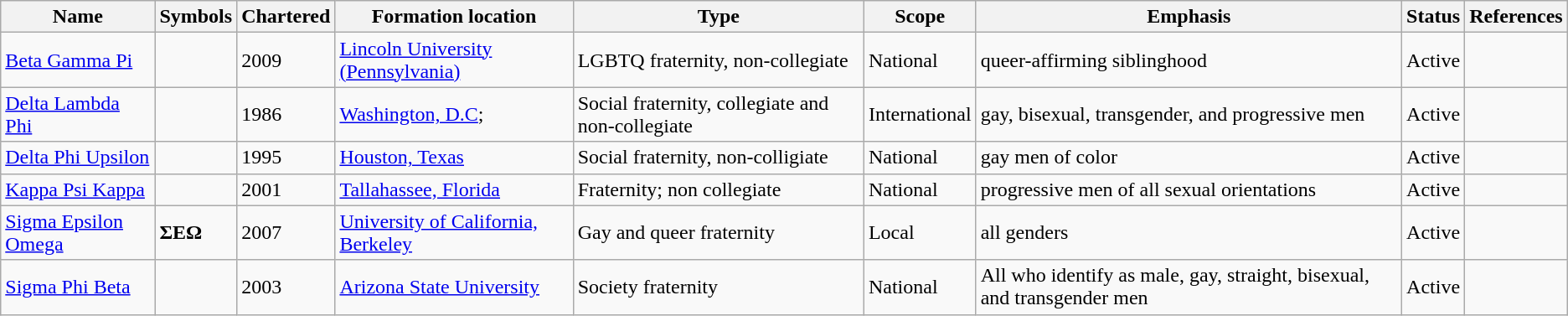<table class="wikitable sortable">
<tr>
<th>Name</th>
<th>Symbols</th>
<th>Chartered</th>
<th>Formation location</th>
<th>Type</th>
<th>Scope</th>
<th>Emphasis</th>
<th>Status</th>
<th>References</th>
</tr>
<tr>
<td><a href='#'>Beta Gamma Pi</a></td>
<td><strong></strong></td>
<td>2009</td>
<td><a href='#'>Lincoln University (Pennsylvania)</a></td>
<td>LGBTQ fraternity, non-collegiate</td>
<td>National</td>
<td>queer-affirming siblinghood</td>
<td>Active</td>
<td></td>
</tr>
<tr>
<td><a href='#'>Delta Lambda Phi</a></td>
<td><strong></strong></td>
<td>1986</td>
<td><a href='#'>Washington, D.C</a>;</td>
<td>Social fraternity, collegiate and non-collegiate</td>
<td>International</td>
<td>gay, bisexual, transgender, and progressive men</td>
<td>Active</td>
<td></td>
</tr>
<tr>
<td><a href='#'>Delta Phi Upsilon</a></td>
<td><strong></strong></td>
<td>1995</td>
<td><a href='#'>Houston, Texas</a></td>
<td>Social fraternity, non-colligiate</td>
<td>National</td>
<td>gay men of color</td>
<td>Active</td>
<td></td>
</tr>
<tr>
<td><a href='#'>Kappa Psi Kappa</a></td>
<td><strong></strong></td>
<td>2001</td>
<td><a href='#'>Tallahassee, Florida</a></td>
<td>Fraternity; non collegiate</td>
<td>National</td>
<td>progressive men of all sexual orientations</td>
<td>Active</td>
<td></td>
</tr>
<tr>
<td><a href='#'>Sigma Epsilon Omega</a></td>
<td><strong>ΣΕΩ</strong></td>
<td>2007</td>
<td><a href='#'>University of California, Berkeley</a></td>
<td>Gay and queer fraternity</td>
<td>Local</td>
<td>all genders</td>
<td>Active</td>
<td></td>
</tr>
<tr>
<td><a href='#'>Sigma Phi Beta</a></td>
<td><strong></strong></td>
<td>2003</td>
<td><a href='#'>Arizona State University</a></td>
<td>Society fraternity</td>
<td>National</td>
<td>All who identify as male, gay, straight, bisexual, and transgender men</td>
<td>Active</td>
<td></td>
</tr>
</table>
